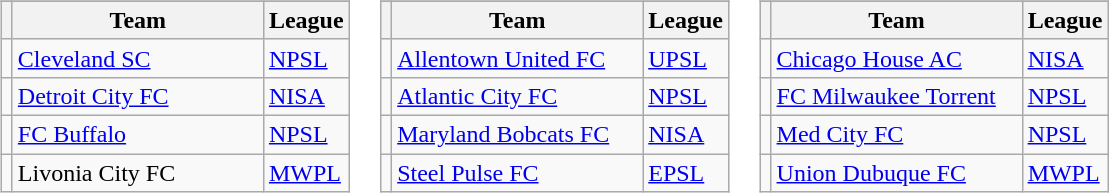<table>
<tr valign=top>
<td><br><table class="wikitable">
<tr>
</tr>
<tr>
<th></th>
<th width=160>Team</th>
<th>League</th>
</tr>
<tr>
<td align=center></td>
<td><a href='#'>Cleveland SC</a></td>
<td><a href='#'>NPSL</a></td>
</tr>
<tr>
<td align=center></td>
<td><a href='#'>Detroit City FC</a></td>
<td><a href='#'>NISA</a></td>
</tr>
<tr>
<td align=center></td>
<td><a href='#'>FC Buffalo</a></td>
<td><a href='#'>NPSL</a></td>
</tr>
<tr>
<td align=center></td>
<td>Livonia City FC</td>
<td><a href='#'>MWPL</a></td>
</tr>
</table>
</td>
<td><br><table class="wikitable">
<tr>
</tr>
<tr>
<th></th>
<th width=160>Team</th>
<th>League</th>
</tr>
<tr>
<td align=center></td>
<td><a href='#'>Allentown United FC</a></td>
<td><a href='#'>UPSL</a></td>
</tr>
<tr>
<td align=center></td>
<td><a href='#'>Atlantic City FC</a></td>
<td><a href='#'>NPSL</a></td>
</tr>
<tr>
<td align=center></td>
<td><a href='#'>Maryland Bobcats FC</a></td>
<td><a href='#'>NISA</a></td>
</tr>
<tr>
<td align=center></td>
<td><a href='#'>Steel Pulse FC</a></td>
<td><a href='#'>EPSL</a></td>
</tr>
</table>
</td>
<td><br><table class="wikitable">
<tr>
</tr>
<tr>
<th></th>
<th width=160>Team</th>
<th>League</th>
</tr>
<tr>
<td align=center></td>
<td><a href='#'>Chicago House AC</a></td>
<td><a href='#'>NISA</a></td>
</tr>
<tr>
<td align=center></td>
<td><a href='#'>FC Milwaukee Torrent</a></td>
<td><a href='#'>NPSL</a></td>
</tr>
<tr>
<td align=center></td>
<td><a href='#'>Med City FC</a></td>
<td><a href='#'>NPSL</a></td>
</tr>
<tr>
<td align=center></td>
<td><a href='#'>Union Dubuque FC</a></td>
<td><a href='#'>MWPL</a></td>
</tr>
</table>
</td>
</tr>
</table>
